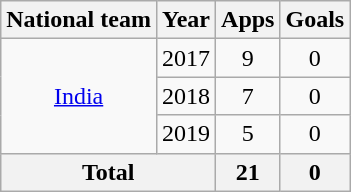<table class="wikitable" style="text-align:center">
<tr>
<th>National team</th>
<th>Year</th>
<th>Apps</th>
<th>Goals</th>
</tr>
<tr>
<td rowspan="3"><a href='#'>India</a></td>
<td>2017</td>
<td>9</td>
<td>0</td>
</tr>
<tr>
<td>2018</td>
<td>7</td>
<td>0</td>
</tr>
<tr>
<td>2019</td>
<td>5</td>
<td>0</td>
</tr>
<tr>
<th colspan="2">Total</th>
<th>21</th>
<th>0</th>
</tr>
</table>
